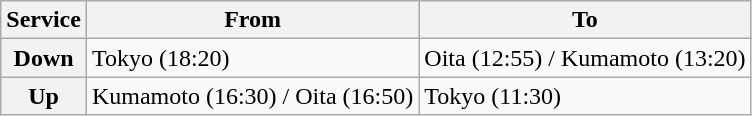<table class="wikitable">
<tr>
<th>Service</th>
<th>From</th>
<th>To</th>
</tr>
<tr>
<th>Down</th>
<td>Tokyo (18:20)</td>
<td>Oita (12:55) / Kumamoto (13:20)</td>
</tr>
<tr>
<th>Up</th>
<td>Kumamoto (16:30) / Oita (16:50)</td>
<td>Tokyo (11:30)</td>
</tr>
</table>
